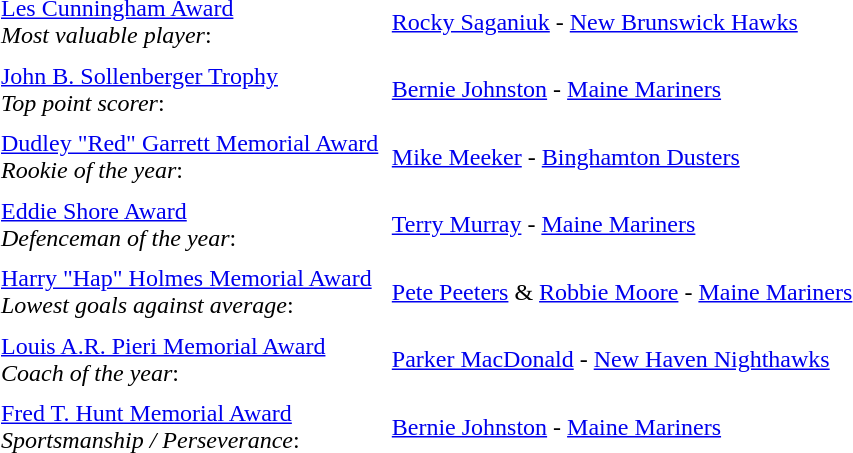<table cellpadding="3" cellspacing="3">
<tr>
<td><a href='#'>Les Cunningham Award</a><br><em>Most valuable player</em>:</td>
<td><a href='#'>Rocky Saganiuk</a> - <a href='#'>New Brunswick Hawks</a></td>
</tr>
<tr>
<td><a href='#'>John B. Sollenberger Trophy</a><br><em>Top point scorer</em>:</td>
<td><a href='#'>Bernie Johnston</a> - <a href='#'>Maine Mariners</a></td>
</tr>
<tr>
<td><a href='#'>Dudley "Red" Garrett Memorial Award</a><br><em>Rookie of the year</em>:</td>
<td><a href='#'>Mike Meeker</a> - <a href='#'>Binghamton Dusters</a></td>
</tr>
<tr>
<td><a href='#'>Eddie Shore Award</a><br><em>Defenceman of the year</em>:</td>
<td><a href='#'>Terry Murray</a> - <a href='#'>Maine Mariners</a></td>
</tr>
<tr>
<td><a href='#'>Harry "Hap" Holmes Memorial Award</a><br><em>Lowest goals against average</em>:</td>
<td><a href='#'>Pete Peeters</a> & <a href='#'>Robbie Moore</a> - <a href='#'>Maine Mariners</a></td>
</tr>
<tr>
<td><a href='#'>Louis A.R. Pieri Memorial Award</a><br><em>Coach of the year</em>:</td>
<td><a href='#'>Parker MacDonald</a> - <a href='#'>New Haven Nighthawks</a></td>
</tr>
<tr>
<td><a href='#'>Fred T. Hunt Memorial Award</a><br><em>Sportsmanship / Perseverance</em>:</td>
<td><a href='#'>Bernie Johnston</a> - <a href='#'>Maine Mariners</a></td>
</tr>
</table>
